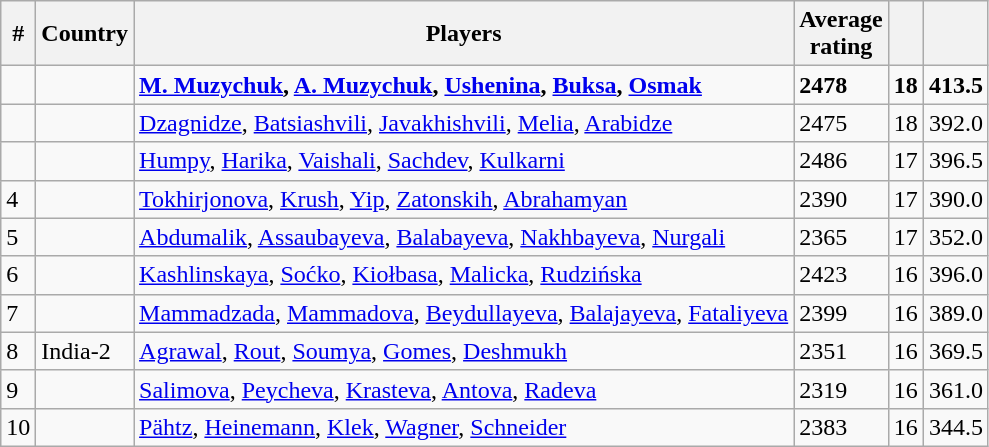<table class="wikitable">
<tr>
<th>#</th>
<th>Country</th>
<th>Players</th>
<th>Average<br>rating</th>
<th></th>
<th></th>
</tr>
<tr>
<td></td>
<td><strong></strong></td>
<td><strong><a href='#'>M. Muzychuk</a>, <a href='#'>A. Muzychuk</a>, <a href='#'>Ushenina</a>, <a href='#'>Buksa</a>, <a href='#'>Osmak</a></strong></td>
<td><strong>2478</strong></td>
<td><strong>18</strong></td>
<td><strong>413.5</strong></td>
</tr>
<tr>
<td></td>
<td></td>
<td><a href='#'>Dzagnidze</a>, <a href='#'>Batsiashvili</a>, <a href='#'>Javakhishvili</a>, <a href='#'>Melia</a>, <a href='#'>Arabidze</a></td>
<td>2475</td>
<td>18</td>
<td>392.0</td>
</tr>
<tr>
<td></td>
<td></td>
<td><a href='#'>Humpy</a>, <a href='#'>Harika</a>, <a href='#'>Vaishali</a>, <a href='#'>Sachdev</a>, <a href='#'>Kulkarni</a></td>
<td>2486</td>
<td>17</td>
<td>396.5</td>
</tr>
<tr>
<td>4</td>
<td></td>
<td><a href='#'>Tokhirjonova</a>, <a href='#'>Krush</a>, <a href='#'>Yip</a>, <a href='#'>Zatonskih</a>, <a href='#'>Abrahamyan</a></td>
<td>2390</td>
<td>17</td>
<td>390.0</td>
</tr>
<tr>
<td>5</td>
<td></td>
<td><a href='#'>Abdumalik</a>, <a href='#'>Assaubayeva</a>, <a href='#'>Balabayeva</a>, <a href='#'>Nakhbayeva</a>, <a href='#'>Nurgali</a></td>
<td>2365</td>
<td>17</td>
<td>352.0</td>
</tr>
<tr>
<td>6</td>
<td></td>
<td><a href='#'>Kashlinskaya</a>, <a href='#'>Soćko</a>, <a href='#'>Kiołbasa</a>, <a href='#'>Malicka</a>, <a href='#'>Rudzińska</a></td>
<td>2423</td>
<td>16</td>
<td>396.0</td>
</tr>
<tr>
<td>7</td>
<td></td>
<td><a href='#'>Mammadzada</a>, <a href='#'>Mammadova</a>, <a href='#'>Beydullayeva</a>, <a href='#'>Balajayeva</a>, <a href='#'>Fataliyeva</a></td>
<td>2399</td>
<td>16</td>
<td>389.0</td>
</tr>
<tr>
<td>8</td>
<td> India-2</td>
<td><a href='#'>Agrawal</a>, <a href='#'>Rout</a>, <a href='#'>Soumya</a>, <a href='#'>Gomes</a>, <a href='#'>Deshmukh</a></td>
<td>2351</td>
<td>16</td>
<td>369.5</td>
</tr>
<tr>
<td>9</td>
<td></td>
<td><a href='#'>Salimova</a>, <a href='#'>Peycheva</a>, <a href='#'>Krasteva</a>, <a href='#'>Antova</a>, <a href='#'>Radeva</a></td>
<td>2319</td>
<td>16</td>
<td>361.0</td>
</tr>
<tr>
<td>10</td>
<td></td>
<td><a href='#'>Pähtz</a>, <a href='#'>Heinemann</a>, <a href='#'>Klek</a>, <a href='#'>Wagner</a>, <a href='#'>Schneider</a></td>
<td>2383</td>
<td>16</td>
<td>344.5</td>
</tr>
</table>
